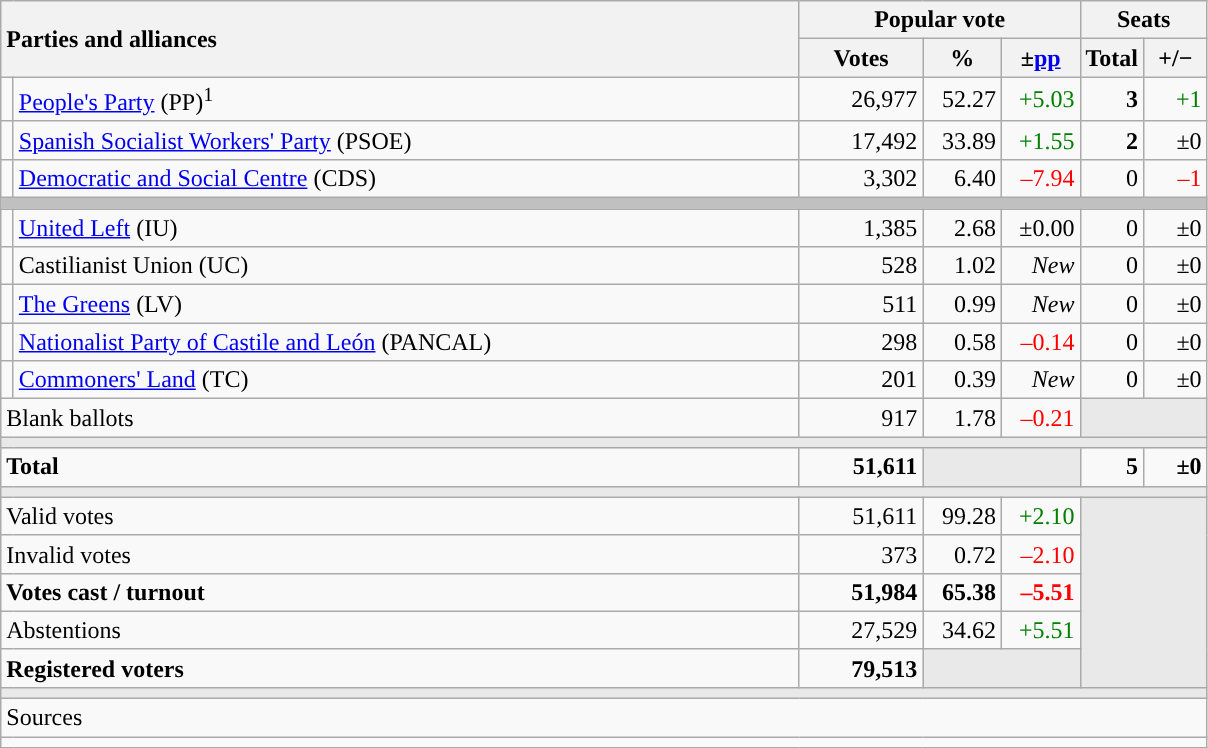<table class="wikitable" style="text-align:right;">
<tr>
<th style="text-align:left;" rowspan="2" colspan="2" width="525">Parties and alliances</th>
<th colspan="3">Popular vote</th>
<th colspan="2">Seats</th>
</tr>
<tr>
<th width="75">Votes</th>
<th width="45">%</th>
<th width="45">±<a href='#'>pp</a></th>
<th width="35">Total</th>
<th width="35">+/−</th>
</tr>
<tr>
<td width="1" style="color:inherit;background:"></td>
<td align="left"><a href='#'>People's Party</a> (PP)<sup>1</sup></td>
<td>26,977</td>
<td>52.27</td>
<td style="color:green;">+5.03</td>
<td><strong>3</strong></td>
<td style="color:green;">+1</td>
</tr>
<tr>
<td style="color:inherit;background:"></td>
<td align="left"><a href='#'>Spanish Socialist Workers' Party</a> (PSOE)</td>
<td>17,492</td>
<td>33.89</td>
<td style="color:green;">+1.55</td>
<td><strong>2</strong></td>
<td>±0</td>
</tr>
<tr>
<td style="color:inherit;background:"></td>
<td align="left"><a href='#'>Democratic and Social Centre</a> (CDS)</td>
<td>3,302</td>
<td>6.40</td>
<td style="color:red;">–7.94</td>
<td>0</td>
<td style="color:red;">–1</td>
</tr>
<tr>
<td colspan="7" bgcolor="#C0C0C0"></td>
</tr>
<tr>
<td style="color:inherit;background:"></td>
<td align="left"><a href='#'>United Left</a> (IU)</td>
<td>1,385</td>
<td>2.68</td>
<td>±0.00</td>
<td>0</td>
<td>±0</td>
</tr>
<tr>
<td style="color:inherit;background:"></td>
<td align="left">Castilianist Union (UC)</td>
<td>528</td>
<td>1.02</td>
<td><em>New</em></td>
<td>0</td>
<td>±0</td>
</tr>
<tr>
<td style="color:inherit;background:"></td>
<td align="left"><a href='#'>The Greens</a> (LV)</td>
<td>511</td>
<td>0.99</td>
<td><em>New</em></td>
<td>0</td>
<td>±0</td>
</tr>
<tr>
<td style="color:inherit;background:"></td>
<td align="left"><a href='#'>Nationalist Party of Castile and León</a> (PANCAL)</td>
<td>298</td>
<td>0.58</td>
<td style="color:red;">–0.14</td>
<td>0</td>
<td>±0</td>
</tr>
<tr>
<td style="color:inherit;background:"></td>
<td align="left"><a href='#'>Commoners' Land</a> (TC)</td>
<td>201</td>
<td>0.39</td>
<td><em>New</em></td>
<td>0</td>
<td>±0</td>
</tr>
<tr>
<td align="left" colspan="2">Blank ballots</td>
<td>917</td>
<td>1.78</td>
<td style="color:red;">–0.21</td>
<td bgcolor="#E9E9E9" colspan="2"></td>
</tr>
<tr>
<td colspan="7" bgcolor="#E9E9E9"></td>
</tr>
<tr style="font-weight:bold;">
<td align="left" colspan="2">Total</td>
<td>51,611</td>
<td bgcolor="#E9E9E9" colspan="2"></td>
<td>5</td>
<td>±0</td>
</tr>
<tr>
<td colspan="7" bgcolor="#E9E9E9"></td>
</tr>
<tr>
<td align="left" colspan="2">Valid votes</td>
<td>51,611</td>
<td>99.28</td>
<td style="color:green;">+2.10</td>
<td bgcolor="#E9E9E9" colspan="2" rowspan="5"></td>
</tr>
<tr>
<td align="left" colspan="2">Invalid votes</td>
<td>373</td>
<td>0.72</td>
<td style="color:red;">–2.10</td>
</tr>
<tr style="font-weight:bold;">
<td align="left" colspan="2">Votes cast / turnout</td>
<td>51,984</td>
<td>65.38</td>
<td style="color:red;">–5.51</td>
</tr>
<tr>
<td align="left" colspan="2">Abstentions</td>
<td>27,529</td>
<td>34.62</td>
<td style="color:green;">+5.51</td>
</tr>
<tr style="font-weight:bold;">
<td align="left" colspan="2">Registered voters</td>
<td>79,513</td>
<td bgcolor="#E9E9E9" colspan="2"></td>
</tr>
<tr>
<td colspan="7" bgcolor="#E9E9E9"></td>
</tr>
<tr>
<td align="left" colspan="7">Sources</td>
</tr>
<tr>
<td colspan="7" style="text-align:left; max-width:790px;"></td>
</tr>
</table>
